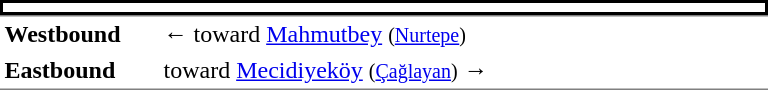<table table border=0 cellspacing=0 cellpadding=3>
<tr>
<td rowspan="4"></td>
<td colspan="2" style="border-top:solid 2px black;border-right:solid 2px black;border-left:solid 2px black;border-bottom:solid 2px black;text-align:center;"></td>
</tr>
<tr>
<td style="border-top:solid 1px gray;" width="100"><strong>Westbound</strong></td>
<td style="border-top:solid 1px gray;" width="400">←  toward <a href='#'>Mahmutbey</a> <small>(<a href='#'>Nurtepe</a>)</small></td>
</tr>
<tr>
<td style="border-bottom:solid 1px gray;"><strong>Eastbound</strong></td>
<td style="border-bottom:solid 1px gray;"> toward <a href='#'>Mecidiyeköy</a> <small>(<a href='#'>Çağlayan</a>)</small> →</td>
</tr>
<tr>
<td colspan="2"></td>
</tr>
</table>
